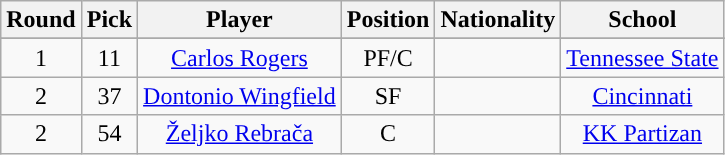<table class="wikitable sortable sortable">
<tr>
<th>Round</th>
<th>Pick</th>
<th>Player</th>
<th>Position</th>
<th>Nationality</th>
<th>School</th>
</tr>
<tr style="text-align: center">
</tr>
<tr style="text-align: center">
<td>1</td>
<td>11</td>
<td><a href='#'>Carlos Rogers</a></td>
<td>PF/C</td>
<td></td>
<td><a href='#'>Tennessee State</a></td>
</tr>
<tr style="text-align: center">
<td>2</td>
<td>37</td>
<td><a href='#'>Dontonio Wingfield</a></td>
<td>SF</td>
<td></td>
<td><a href='#'>Cincinnati</a></td>
</tr>
<tr style="text-align: center">
<td>2</td>
<td>54</td>
<td><a href='#'>Željko Rebrača</a></td>
<td>C</td>
<td></td>
<td><a href='#'>KK Partizan</a></td>
</tr>
</table>
